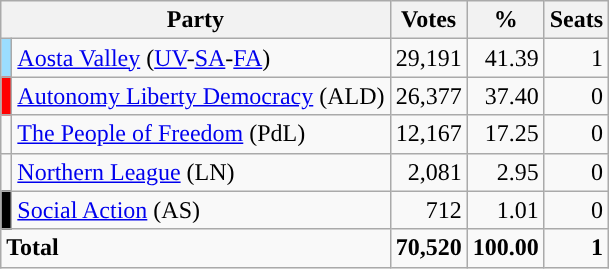<table class=wikitable style="text-align:right">
<tr>
<th colspan=2>Party</th>
<th>Votes</th>
<th>%</th>
<th>Seats</th>
</tr>
<tr>
<td bgcolor="#9BDDFF"></td>
<td align="left"><a href='#'>Aosta Valley</a> (<a href='#'>UV</a>-<a href='#'>SA</a>-<a href='#'>FA</a>)</td>
<td align="right">29,191</td>
<td align="right">41.39</td>
<td align="right">1</td>
</tr>
<tr>
<td bgcolor="red"></td>
<td align="left"><a href='#'>Autonomy Liberty Democracy</a> (ALD)</td>
<td align="right">26,377</td>
<td align="right">37.40</td>
<td align="right">0</td>
</tr>
<tr>
<td></td>
<td align="left"><a href='#'>The People of Freedom</a> (PdL)</td>
<td align="right">12,167</td>
<td align="right">17.25</td>
<td align="right">0</td>
</tr>
<tr>
<td></td>
<td align="left"><a href='#'>Northern League</a> (LN)</td>
<td align="right">2,081</td>
<td align="right">2.95</td>
<td align="right">0</td>
</tr>
<tr>
<td bgcolor="black"></td>
<td align="left"><a href='#'>Social Action</a> (AS)</td>
<td align="right">712</td>
<td align="right">1.01</td>
<td align="right">0</td>
</tr>
<tr>
<td align="left" colspan=2><strong>Total</strong></td>
<td align="right"><strong>70,520 </strong></td>
<td align="right"><strong>100.00</strong></td>
<td align="right"><strong>1</strong></td>
</tr>
</table>
